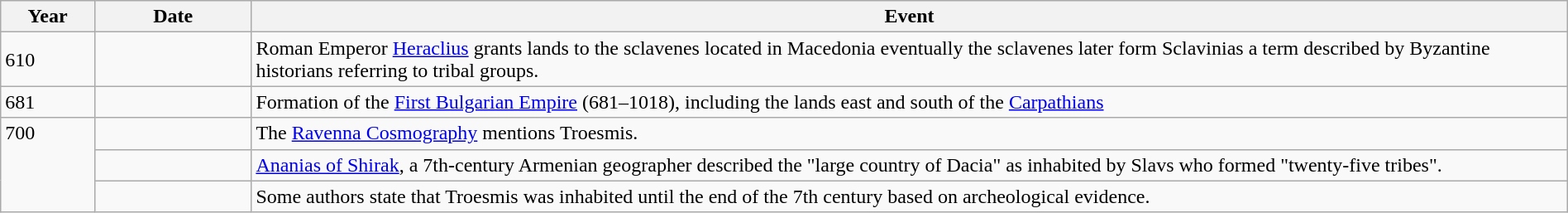<table class="wikitable" width="100%">
<tr>
<th style="width:6%">Year</th>
<th style="width:10%">Date</th>
<th>Event</th>
</tr>
<tr>
<td>610</td>
<td></td>
<td>Roman Emperor <a href='#'>Heraclius</a> grants lands to the sclavenes located in Macedonia eventually the sclavenes later form Sclavinias a term described by Byzantine historians referring to tribal groups.</td>
</tr>
<tr>
<td>681</td>
<td></td>
<td>Formation of the <a href='#'>First Bulgarian Empire</a> (681–1018), including the lands east and south of the <a href='#'>Carpathians</a></td>
</tr>
<tr>
<td rowspan="3" valign="top">700</td>
<td></td>
<td>The <a href='#'>Ravenna Cosmography</a> mentions Troesmis.</td>
</tr>
<tr>
<td></td>
<td><a href='#'>Ananias of Shirak</a>, a 7th-century Armenian geographer described the "large country of Dacia" as inhabited by Slavs who formed "twenty-five tribes".</td>
</tr>
<tr>
<td></td>
<td>Some authors state that Troesmis was inhabited until the end of the 7th century based on archeological evidence.</td>
</tr>
</table>
